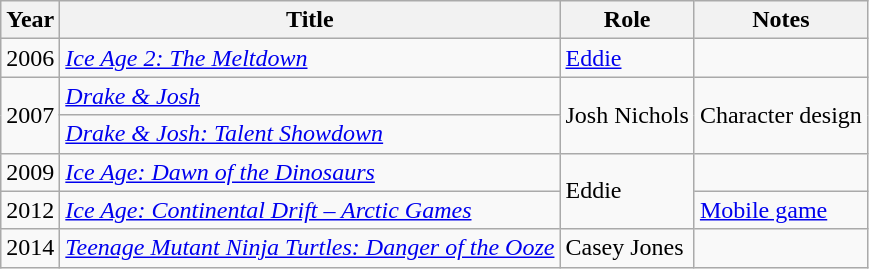<table class="wikitable sortable plainrowheaders">
<tr>
<th scope="col">Year</th>
<th scope="col">Title</th>
<th scope="col">Role</th>
<th scope="col" class="unsortable">Notes</th>
</tr>
<tr>
<td>2006</td>
<td><em><a href='#'>Ice Age 2: The Meltdown</a></em></td>
<td><a href='#'>Eddie</a></td>
<td></td>
</tr>
<tr>
<td rowspan=2>2007</td>
<td><em><a href='#'>Drake & Josh</a></em></td>
<td rowspan=2>Josh Nichols</td>
<td rowspan=2>Character design</td>
</tr>
<tr>
<td><em><a href='#'>Drake & Josh: Talent Showdown</a></em></td>
</tr>
<tr>
<td>2009</td>
<td><em><a href='#'>Ice Age: Dawn of the Dinosaurs</a></em></td>
<td rowspan=2>Eddie</td>
<td></td>
</tr>
<tr>
<td>2012</td>
<td><em><a href='#'>Ice Age: Continental Drift – Arctic Games</a></em></td>
<td><a href='#'>Mobile game</a></td>
</tr>
<tr>
<td>2014</td>
<td><em><a href='#'>Teenage Mutant Ninja Turtles: Danger of the Ooze</a></em></td>
<td>Casey Jones</td>
<td></td>
</tr>
</table>
